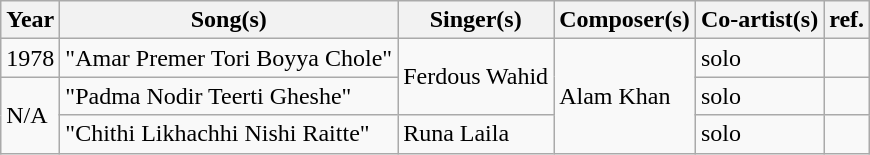<table class="wikitable sortable">
<tr>
<th>Year</th>
<th>Song(s)</th>
<th>Singer(s)</th>
<th>Composer(s)</th>
<th>Co-artist(s)</th>
<th>ref.</th>
</tr>
<tr>
<td>1978</td>
<td>"Amar Premer Tori Boyya Chole"</td>
<td rowspan="2">Ferdous Wahid</td>
<td rowspan="3">Alam Khan</td>
<td>solo</td>
<td></td>
</tr>
<tr>
<td rowspan="2">N/A</td>
<td>"Padma Nodir Teerti Gheshe"</td>
<td>solo</td>
<td></td>
</tr>
<tr>
<td>"Chithi Likhachhi Nishi Raitte"</td>
<td>Runa Laila</td>
<td>solo</td>
<td></td>
</tr>
</table>
